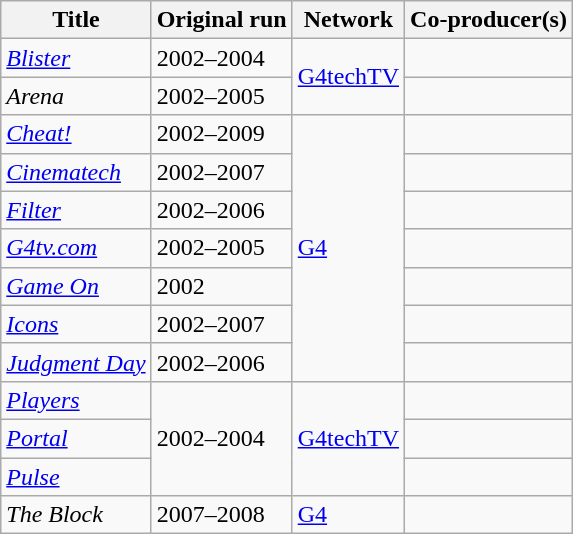<table class="wikitable sortable">
<tr>
<th>Title</th>
<th>Original run</th>
<th>Network</th>
<th>Co-producer(s)</th>
</tr>
<tr>
<td><em><a href='#'>Blister</a></em></td>
<td>2002–2004</td>
<td rowspan="2"><a href='#'>G4techTV</a></td>
<td></td>
</tr>
<tr>
<td><em>Arena</em></td>
<td>2002–2005</td>
<td></td>
</tr>
<tr>
<td><em><a href='#'>Cheat!</a></em></td>
<td>2002–2009</td>
<td rowspan="7"><a href='#'>G4</a></td>
<td></td>
</tr>
<tr>
<td><em><a href='#'>Cinematech</a></em></td>
<td>2002–2007</td>
<td></td>
</tr>
<tr>
<td><em><a href='#'>Filter</a></em></td>
<td>2002–2006</td>
<td></td>
</tr>
<tr>
<td><em><a href='#'>G4tv.com</a></em></td>
<td>2002–2005</td>
<td></td>
</tr>
<tr>
<td><em><a href='#'>Game On</a></em></td>
<td>2002</td>
<td></td>
</tr>
<tr>
<td><em><a href='#'>Icons</a></em></td>
<td>2002–2007</td>
<td></td>
</tr>
<tr>
<td><em><a href='#'>Judgment Day</a></em></td>
<td>2002–2006</td>
<td></td>
</tr>
<tr>
<td><em><a href='#'>Players</a></em></td>
<td rowspan="3">2002–2004</td>
<td rowspan="3"><a href='#'>G4techTV</a></td>
<td></td>
</tr>
<tr>
<td><em><a href='#'>Portal</a></em></td>
<td></td>
</tr>
<tr>
<td><em><a href='#'>Pulse</a></em></td>
<td></td>
</tr>
<tr>
<td><em>The Block</em></td>
<td>2007–2008</td>
<td><a href='#'>G4</a></td>
<td></td>
</tr>
</table>
